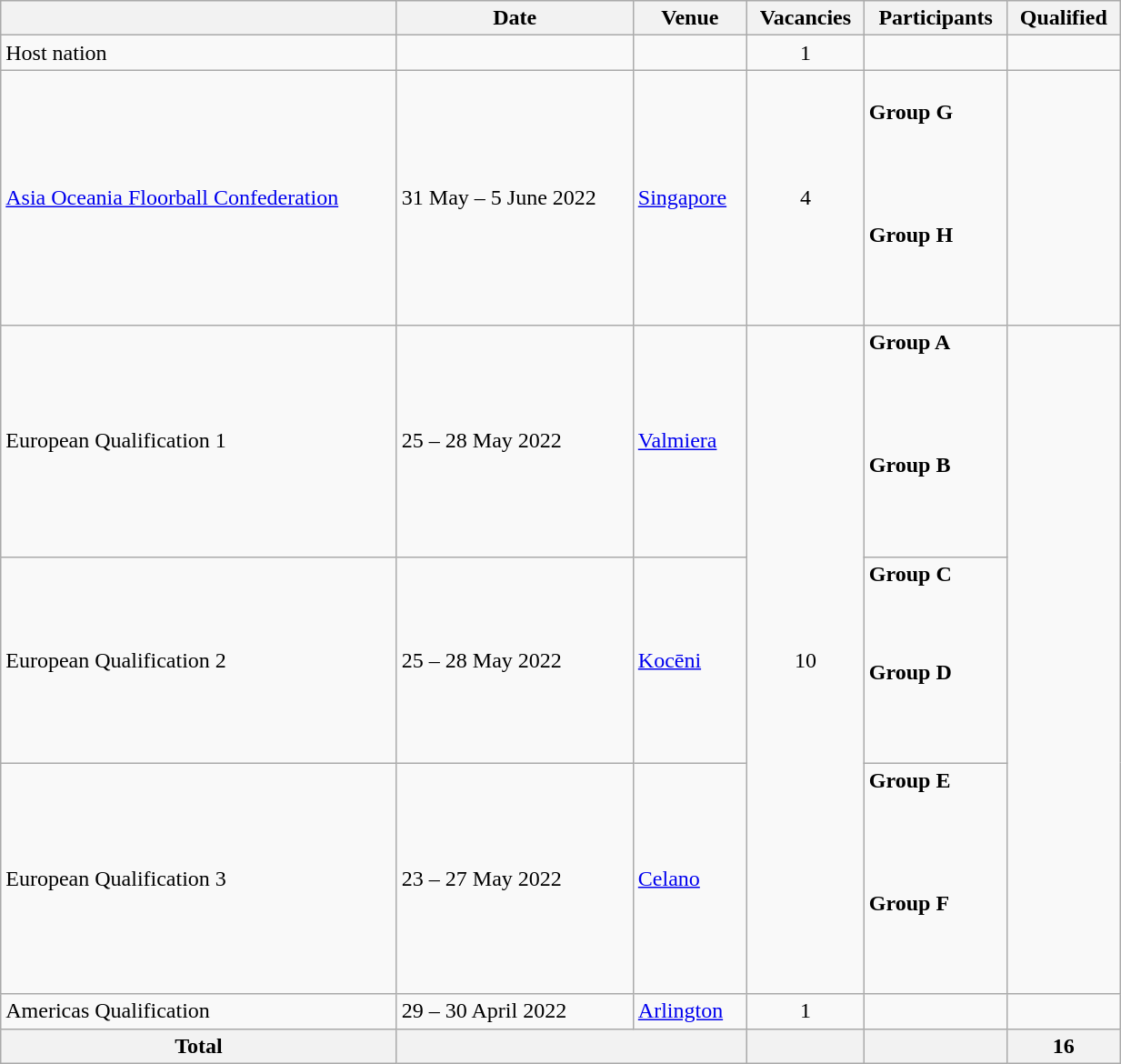<table class="wikitable" width="65%">
<tr>
<th></th>
<th>Date</th>
<th>Venue</th>
<th>Vacancies</th>
<th>Participants</th>
<th>Qualified</th>
</tr>
<tr>
<td>Host nation</td>
<td></td>
<td></td>
<td align="center">1</td>
<td></td>
<td align="center"></td>
</tr>
<tr>
<td><a href='#'>Asia Oceania Floorball Confederation</a></td>
<td>31 May – 5 June 2022</td>
<td> <a href='#'>Singapore</a></td>
<td align="center">4</td>
<td><br><strong>Group G</strong><br><br><br><br><br><strong>Group H</strong><br><br><br><br></td>
<td align="center"><br><br><br></td>
</tr>
<tr>
<td>European Qualification 1</td>
<td>25 – 28 May 2022</td>
<td> <a href='#'>Valmiera</a></td>
<td rowspan="3" align="center">10</td>
<td><strong>Group A</strong><br><br><br><br><br><strong>Group B</strong><br>
<br><br><br></td>
<td rowspan="3" align="center"><br><br><br><br><br><br><br><br><br></td>
</tr>
<tr>
<td>European Qualification 2</td>
<td>25 – 28 May 2022</td>
<td> <a href='#'>Kocēni</a></td>
<td><strong>Group C</strong><br><br><br><br><strong>Group D</strong><br><br><br><br></td>
</tr>
<tr>
<td>European Qualification 3</td>
<td>23 – 27 May 2022</td>
<td> <a href='#'>Celano</a></td>
<td><strong>Group E</strong><br><br><br><br><br><strong>Group F</strong><br><br><br><br></td>
</tr>
<tr>
<td>Americas Qualification</td>
<td>29 – 30 April 2022</td>
<td> <a href='#'>Arlington</a></td>
<td align="center">1</td>
<td><br></td>
<td align="center"></td>
</tr>
<tr>
<th>Total</th>
<th colspan="2"></th>
<th></th>
<th></th>
<th>16</th>
</tr>
</table>
